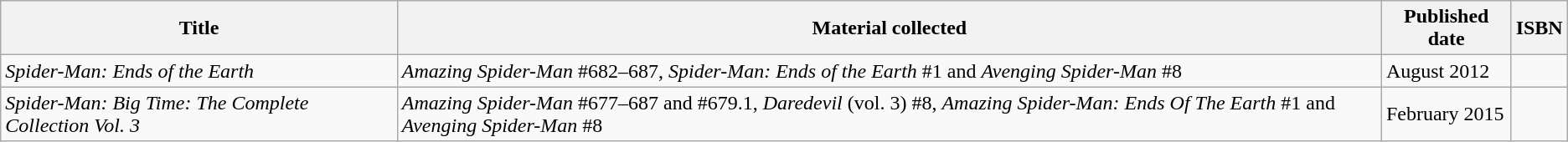<table class="wikitable">
<tr>
<th>Title</th>
<th>Material collected</th>
<th>Published date</th>
<th>ISBN</th>
</tr>
<tr>
<td><em>Spider-Man: Ends of the Earth</em></td>
<td><em>Amazing Spider-Man</em> #682–687, <em>Spider-Man: Ends of the Earth</em> #1 and <em>Avenging Spider-Man</em> #8</td>
<td>August 2012</td>
<td></td>
</tr>
<tr>
<td><em>Spider-Man: Big Time: The Complete Collection Vol. 3</em></td>
<td><em>Amazing Spider-Man</em> #677–687 and #679.1, <em>Daredevil</em> (vol. 3) #8, <em>Amazing Spider-Man: Ends Of The Earth</em> #1 and <em>Avenging Spider-Man</em> #8</td>
<td>February 2015</td>
<td></td>
</tr>
</table>
